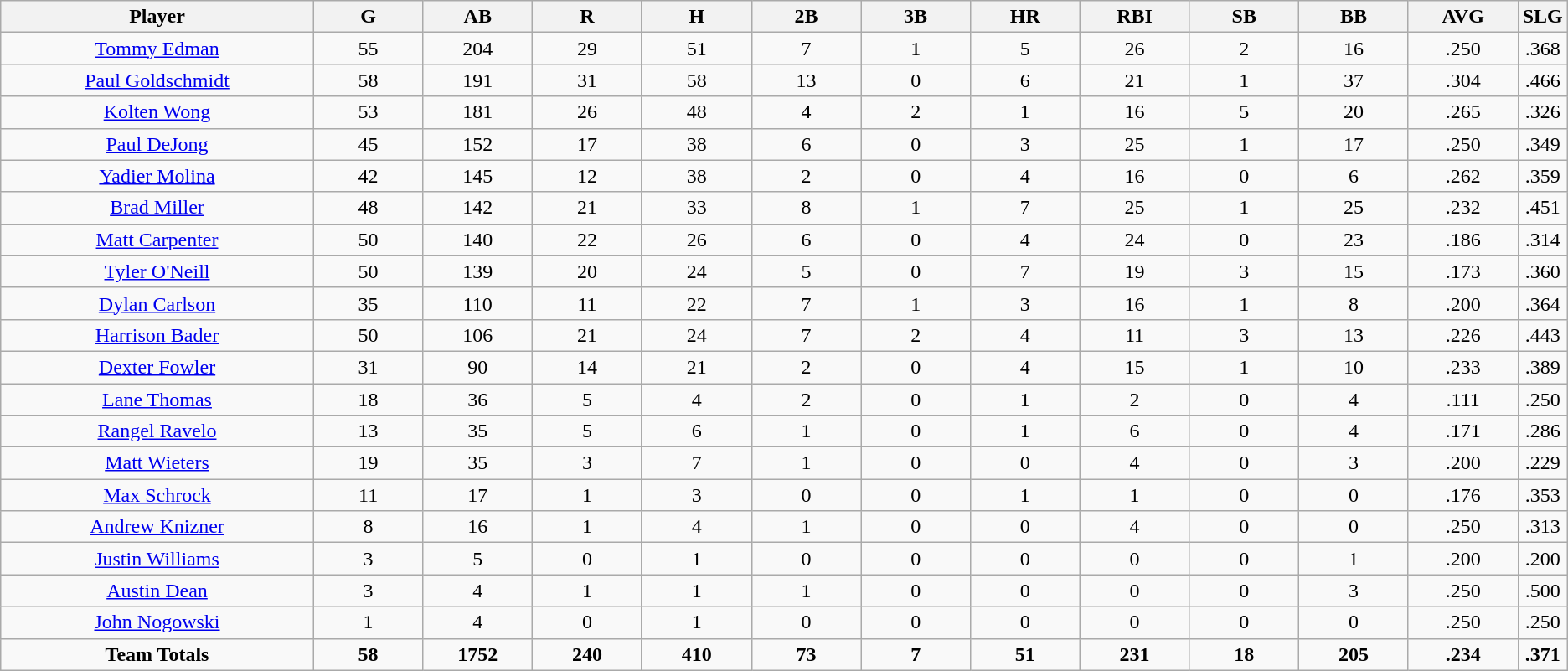<table class=wikitable style="text-align:center">
<tr>
<th bgcolor=#DDDDFF; width="20%">Player</th>
<th bgcolor=#DDDDFF; width="7%">G</th>
<th bgcolor=#DDDDFF; width="7%">AB</th>
<th bgcolor=#DDDDFF; width="7%">R</th>
<th bgcolor=#DDDDFF; width="7%">H</th>
<th bgcolor=#DDDDFF; width="7%">2B</th>
<th bgcolor=#DDDDFF; width="7%">3B</th>
<th bgcolor=#DDDDFF; width="7%">HR</th>
<th bgcolor=#DDDDFF; width="7%">RBI</th>
<th bgcolor=#DDDDFF; width="7%">SB</th>
<th bgcolor=#DDDDFF; width="7%">BB</th>
<th bgcolor=#DDDDFF; width="7%">AVG</th>
<th bgcolor=#DDDDFF; width="7%">SLG</th>
</tr>
<tr>
<td><a href='#'>Tommy Edman</a></td>
<td>55</td>
<td>204</td>
<td>29</td>
<td>51</td>
<td>7</td>
<td>1</td>
<td>5</td>
<td>26</td>
<td>2</td>
<td>16</td>
<td>.250</td>
<td>.368</td>
</tr>
<tr>
<td><a href='#'>Paul Goldschmidt</a></td>
<td>58</td>
<td>191</td>
<td>31</td>
<td>58</td>
<td>13</td>
<td>0</td>
<td>6</td>
<td>21</td>
<td>1</td>
<td>37</td>
<td>.304</td>
<td>.466</td>
</tr>
<tr>
<td><a href='#'>Kolten Wong</a></td>
<td>53</td>
<td>181</td>
<td>26</td>
<td>48</td>
<td>4</td>
<td>2</td>
<td>1</td>
<td>16</td>
<td>5</td>
<td>20</td>
<td>.265</td>
<td>.326</td>
</tr>
<tr>
<td><a href='#'>Paul DeJong</a></td>
<td>45</td>
<td>152</td>
<td>17</td>
<td>38</td>
<td>6</td>
<td>0</td>
<td>3</td>
<td>25</td>
<td>1</td>
<td>17</td>
<td>.250</td>
<td>.349</td>
</tr>
<tr>
<td><a href='#'>Yadier Molina</a></td>
<td>42</td>
<td>145</td>
<td>12</td>
<td>38</td>
<td>2</td>
<td>0</td>
<td>4</td>
<td>16</td>
<td>0</td>
<td>6</td>
<td>.262</td>
<td>.359</td>
</tr>
<tr>
<td><a href='#'>Brad Miller</a></td>
<td>48</td>
<td>142</td>
<td>21</td>
<td>33</td>
<td>8</td>
<td>1</td>
<td>7</td>
<td>25</td>
<td>1</td>
<td>25</td>
<td>.232</td>
<td>.451</td>
</tr>
<tr>
<td><a href='#'>Matt Carpenter</a></td>
<td>50</td>
<td>140</td>
<td>22</td>
<td>26</td>
<td>6</td>
<td>0</td>
<td>4</td>
<td>24</td>
<td>0</td>
<td>23</td>
<td>.186</td>
<td>.314</td>
</tr>
<tr>
<td><a href='#'>Tyler O'Neill</a></td>
<td>50</td>
<td>139</td>
<td>20</td>
<td>24</td>
<td>5</td>
<td>0</td>
<td>7</td>
<td>19</td>
<td>3</td>
<td>15</td>
<td>.173</td>
<td>.360</td>
</tr>
<tr>
<td><a href='#'>Dylan Carlson</a></td>
<td>35</td>
<td>110</td>
<td>11</td>
<td>22</td>
<td>7</td>
<td>1</td>
<td>3</td>
<td>16</td>
<td>1</td>
<td>8</td>
<td>.200</td>
<td>.364</td>
</tr>
<tr>
<td><a href='#'>Harrison Bader</a></td>
<td>50</td>
<td>106</td>
<td>21</td>
<td>24</td>
<td>7</td>
<td>2</td>
<td>4</td>
<td>11</td>
<td>3</td>
<td>13</td>
<td>.226</td>
<td>.443</td>
</tr>
<tr>
<td><a href='#'>Dexter Fowler</a></td>
<td>31</td>
<td>90</td>
<td>14</td>
<td>21</td>
<td>2</td>
<td>0</td>
<td>4</td>
<td>15</td>
<td>1</td>
<td>10</td>
<td>.233</td>
<td>.389</td>
</tr>
<tr>
<td><a href='#'>Lane Thomas</a></td>
<td>18</td>
<td>36</td>
<td>5</td>
<td>4</td>
<td>2</td>
<td>0</td>
<td>1</td>
<td>2</td>
<td>0</td>
<td>4</td>
<td>.111</td>
<td>.250</td>
</tr>
<tr>
<td><a href='#'>Rangel Ravelo</a></td>
<td>13</td>
<td>35</td>
<td>5</td>
<td>6</td>
<td>1</td>
<td>0</td>
<td>1</td>
<td>6</td>
<td>0</td>
<td>4</td>
<td>.171</td>
<td>.286</td>
</tr>
<tr>
<td><a href='#'>Matt Wieters</a></td>
<td>19</td>
<td>35</td>
<td>3</td>
<td>7</td>
<td>1</td>
<td>0</td>
<td>0</td>
<td>4</td>
<td>0</td>
<td>3</td>
<td>.200</td>
<td>.229</td>
</tr>
<tr>
<td><a href='#'>Max Schrock</a></td>
<td>11</td>
<td>17</td>
<td>1</td>
<td>3</td>
<td>0</td>
<td>0</td>
<td>1</td>
<td>1</td>
<td>0</td>
<td>0</td>
<td>.176</td>
<td>.353</td>
</tr>
<tr>
<td><a href='#'>Andrew Knizner</a></td>
<td>8</td>
<td>16</td>
<td>1</td>
<td>4</td>
<td>1</td>
<td>0</td>
<td>0</td>
<td>4</td>
<td>0</td>
<td>0</td>
<td>.250</td>
<td>.313</td>
</tr>
<tr>
<td><a href='#'>Justin Williams</a></td>
<td>3</td>
<td>5</td>
<td>0</td>
<td>1</td>
<td>0</td>
<td>0</td>
<td>0</td>
<td>0</td>
<td>0</td>
<td>1</td>
<td>.200</td>
<td>.200</td>
</tr>
<tr>
<td><a href='#'>Austin Dean</a></td>
<td>3</td>
<td>4</td>
<td>1</td>
<td>1</td>
<td>1</td>
<td>0</td>
<td>0</td>
<td>0</td>
<td>0</td>
<td>3</td>
<td>.250</td>
<td>.500</td>
</tr>
<tr>
<td><a href='#'>John Nogowski</a></td>
<td>1</td>
<td>4</td>
<td>0</td>
<td>1</td>
<td>0</td>
<td>0</td>
<td>0</td>
<td>0</td>
<td>0</td>
<td>0</td>
<td>.250</td>
<td>.250</td>
</tr>
<tr>
<td><strong>Team Totals</strong></td>
<td><strong>58</strong></td>
<td><strong>1752</strong></td>
<td><strong>240</strong></td>
<td><strong>410</strong></td>
<td><strong>73</strong></td>
<td><strong>7</strong></td>
<td><strong>51</strong></td>
<td><strong>231</strong></td>
<td><strong>18</strong></td>
<td><strong>205</strong></td>
<td><strong>.234</strong></td>
<td><strong>.371</strong></td>
</tr>
</table>
